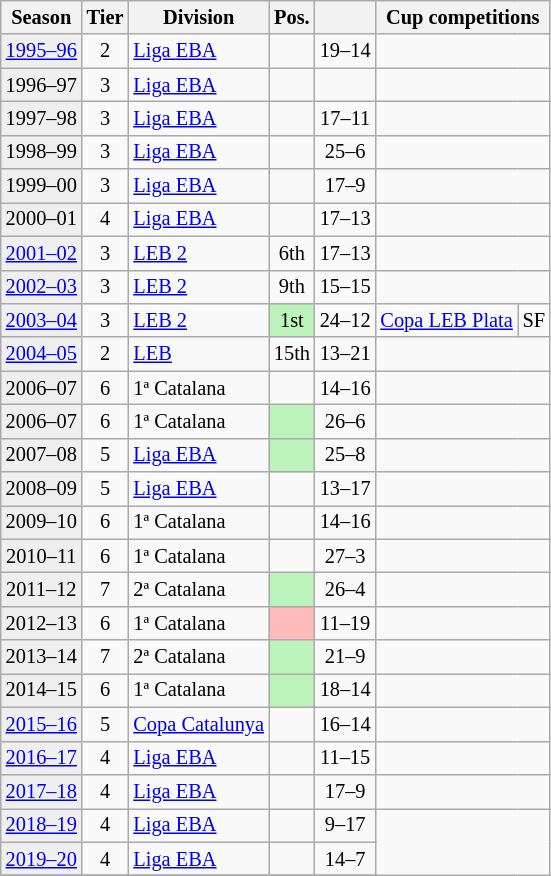<table class="wikitable" style="font-size:85%; text-align:center">
<tr>
<th>Season</th>
<th>Tier</th>
<th>Division</th>
<th>Pos.</th>
<th></th>
<th colspan=2>Cup competitions</th>
</tr>
<tr>
<td bgcolor=#efefef><a href='#'>1995–96</a></td>
<td>2</td>
<td align=left><a href='#'>Liga EBA</a></td>
<td></td>
<td>19–14</td>
<td colspan=2></td>
</tr>
<tr>
<td bgcolor=#efefef>1996–97</td>
<td>3</td>
<td align=left><a href='#'>Liga EBA</a></td>
<td></td>
<td></td>
<td colspan=2></td>
</tr>
<tr>
<td bgcolor=#efefef>1997–98</td>
<td>3</td>
<td align=left><a href='#'>Liga EBA</a></td>
<td></td>
<td>17–11</td>
<td colspan=2></td>
</tr>
<tr>
<td bgcolor=#efefef>1998–99</td>
<td>3</td>
<td align=left><a href='#'>Liga EBA</a></td>
<td></td>
<td>25–6</td>
<td colspan=2></td>
</tr>
<tr>
<td bgcolor=#efefef>1999–00</td>
<td>3</td>
<td align=left><a href='#'>Liga EBA</a></td>
<td></td>
<td>17–9</td>
<td colspan=2></td>
</tr>
<tr>
<td bgcolor=#efefef>2000–01</td>
<td>4</td>
<td align=left><a href='#'>Liga EBA</a></td>
<td></td>
<td>17–13</td>
<td colspan=2></td>
</tr>
<tr>
<td bgcolor=#efefef><a href='#'>2001–02</a></td>
<td>3</td>
<td align=left><a href='#'>LEB 2</a></td>
<td>6th</td>
<td>17–13</td>
<td colspan=2></td>
</tr>
<tr>
<td bgcolor=#efefef><a href='#'>2002–03</a></td>
<td>3</td>
<td align=left><a href='#'>LEB 2</a></td>
<td>9th</td>
<td>15–15</td>
<td colspan=2></td>
</tr>
<tr>
<td bgcolor=#efefef><a href='#'>2003–04</a></td>
<td>3</td>
<td align=left><a href='#'>LEB 2</a></td>
<td bgcolor=#BBF3BB>1st</td>
<td>24–12</td>
<td align=left><a href='#'>Copa LEB Plata</a></td>
<td>SF</td>
</tr>
<tr>
<td bgcolor=#efefef><a href='#'>2004–05</a></td>
<td>2</td>
<td align=left><a href='#'>LEB</a></td>
<td>15th</td>
<td>13–21</td>
<td colspan=2></td>
</tr>
<tr>
<td bgcolor=#efefef>2006–07</td>
<td>6</td>
<td align=left>1ª Catalana</td>
<td></td>
<td>14–16</td>
<td colspan=2></td>
</tr>
<tr>
<td bgcolor=#efefef>2006–07</td>
<td>6</td>
<td align=left>1ª Catalana</td>
<td bgcolor=#BBF3BB></td>
<td>26–6</td>
<td colspan=2></td>
</tr>
<tr>
<td bgcolor=#efefef>2007–08</td>
<td>5</td>
<td align=left><a href='#'>Liga EBA</a></td>
<td bgcolor=#BBF3BB></td>
<td>25–8</td>
<td colspan=2></td>
</tr>
<tr>
<td bgcolor=#efefef>2008–09</td>
<td>5</td>
<td align=left><a href='#'>Liga EBA</a></td>
<td></td>
<td>13–17</td>
<td colspan=2></td>
</tr>
<tr>
<td bgcolor=#efefef>2009–10</td>
<td>6</td>
<td align=left>1ª Catalana</td>
<td></td>
<td>14–16</td>
<td colspan=2></td>
</tr>
<tr>
<td bgcolor=#efefef>2010–11</td>
<td>6</td>
<td align=left>1ª Catalana</td>
<td></td>
<td>27–3</td>
<td colspan=2></td>
</tr>
<tr>
<td bgcolor=#efefef>2011–12</td>
<td>7</td>
<td align=left>2ª Catalana</td>
<td bgcolor=#BBF3BB></td>
<td>26–4</td>
<td colspan=2></td>
</tr>
<tr>
<td bgcolor=#efefef>2012–13</td>
<td>6</td>
<td align=left>1ª Catalana</td>
<td bgcolor=#FFBBBB></td>
<td>11–19</td>
<td colspan=2></td>
</tr>
<tr>
<td bgcolor=#efefef>2013–14</td>
<td>7</td>
<td align=left>2ª Catalana</td>
<td bgcolor=#BBF3BB></td>
<td>21–9</td>
<td colspan=2></td>
</tr>
<tr>
<td bgcolor=#efefef>2014–15</td>
<td>6</td>
<td align=left>1ª Catalana</td>
<td bgcolor=#BBF3BB></td>
<td>18–14</td>
<td colspan=2></td>
</tr>
<tr>
<td bgcolor=#efefef><a href='#'>2015–16</a></td>
<td>5</td>
<td align=left><a href='#'>Copa Catalunya</a></td>
<td></td>
<td>16–14</td>
<td colspan=2></td>
</tr>
<tr>
<td bgcolor=#efefef><a href='#'>2016–17</a></td>
<td>4</td>
<td align=left><a href='#'>Liga EBA</a></td>
<td></td>
<td>11–15</td>
<td colspan=2></td>
</tr>
<tr>
<td bgcolor=#efefef><a href='#'>2017–18</a></td>
<td>4</td>
<td align=left><a href='#'>Liga EBA</a></td>
<td></td>
<td>17–9</td>
<td colspan=2></td>
</tr>
<tr>
<td bgcolor=#efefef><a href='#'>2018–19</a></td>
<td>4</td>
<td align=left><a href='#'>Liga EBA</a></td>
<td></td>
<td>9–17</td>
</tr>
<tr>
<td bgcolor=#efefef><a href='#'>2019–20</a></td>
<td>4</td>
<td align=left><a href='#'>Liga EBA</a></td>
<td></td>
<td>14–7</td>
</tr>
<tr>
</tr>
</table>
